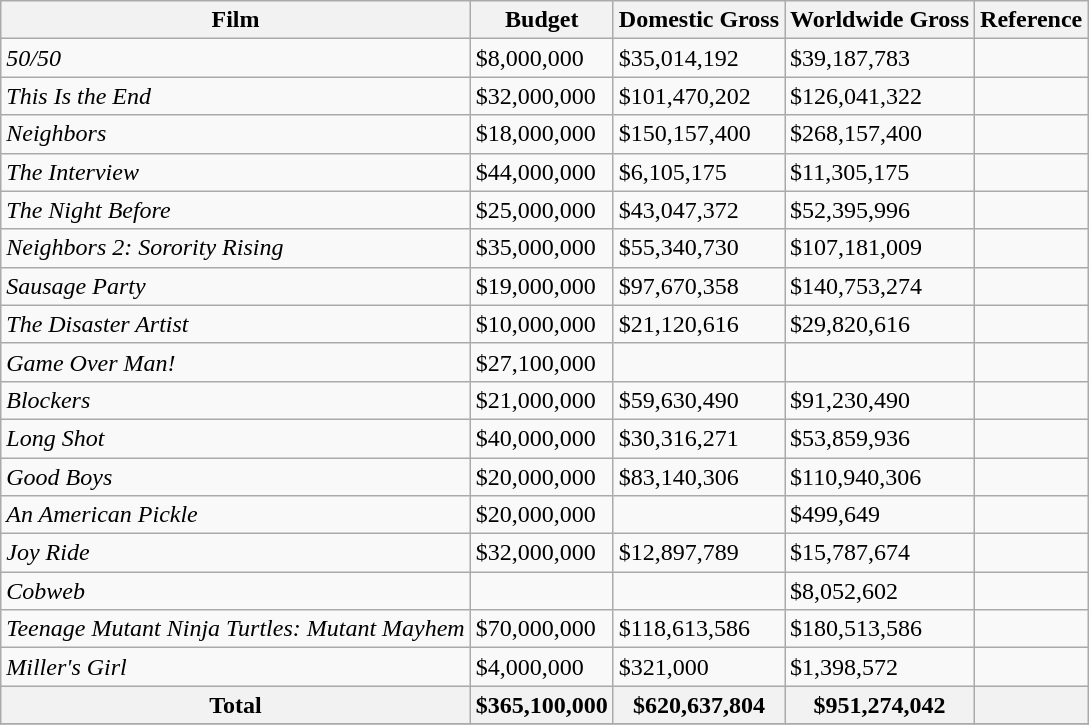<table class="wikitable">
<tr>
<th scope="col">Film</th>
<th scope="col">Budget</th>
<th scope="col">Domestic Gross</th>
<th scope="col">Worldwide Gross</th>
<th scope="col">Reference</th>
</tr>
<tr>
<td><em>50/50</em></td>
<td>$8,000,000</td>
<td>$35,014,192</td>
<td>$39,187,783</td>
<td></td>
</tr>
<tr>
<td><em>This Is the End</em></td>
<td>$32,000,000</td>
<td>$101,470,202</td>
<td>$126,041,322</td>
<td></td>
</tr>
<tr>
<td><em>Neighbors</em></td>
<td>$18,000,000</td>
<td>$150,157,400</td>
<td>$268,157,400</td>
<td></td>
</tr>
<tr>
<td><em>The Interview</em></td>
<td>$44,000,000</td>
<td>$6,105,175</td>
<td>$11,305,175</td>
<td></td>
</tr>
<tr>
<td><em>The Night Before</em></td>
<td>$25,000,000</td>
<td>$43,047,372</td>
<td>$52,395,996</td>
<td></td>
</tr>
<tr>
<td><em>Neighbors 2: Sorority Rising</em></td>
<td>$35,000,000</td>
<td>$55,340,730</td>
<td>$107,181,009</td>
<td></td>
</tr>
<tr>
<td><em>Sausage Party</em></td>
<td>$19,000,000</td>
<td>$97,670,358</td>
<td>$140,753,274</td>
<td></td>
</tr>
<tr>
<td><em>The Disaster Artist</em></td>
<td>$10,000,000</td>
<td>$21,120,616</td>
<td>$29,820,616</td>
<td></td>
</tr>
<tr>
<td><em>Game Over Man!</em></td>
<td>$27,100,000</td>
<td></td>
<td></td>
<td></td>
</tr>
<tr>
<td><em>Blockers </em></td>
<td>$21,000,000</td>
<td>$59,630,490</td>
<td>$91,230,490</td>
<td></td>
</tr>
<tr>
<td><em>Long Shot</em></td>
<td>$40,000,000</td>
<td>$30,316,271</td>
<td>$53,859,936</td>
<td></td>
</tr>
<tr>
<td><em>Good Boys</em></td>
<td>$20,000,000</td>
<td>$83,140,306</td>
<td>$110,940,306</td>
<td></td>
</tr>
<tr>
<td><em>An American Pickle</em></td>
<td>$20,000,000</td>
<td></td>
<td>$499,649</td>
<td></td>
</tr>
<tr>
<td><em>Joy Ride</em></td>
<td>$32,000,000</td>
<td>$12,897,789</td>
<td>$15,787,674</td>
<td></td>
</tr>
<tr>
<td><em>Cobweb</em></td>
<td></td>
<td></td>
<td>$8,052,602</td>
<td></td>
</tr>
<tr>
<td><em>Teenage Mutant Ninja Turtles: Mutant Mayhem</em></td>
<td>$70,000,000</td>
<td>$118,613,586</td>
<td>$180,513,586</td>
<td></td>
</tr>
<tr>
<td><em>Miller's Girl</em></td>
<td>$4,000,000</td>
<td>$321,000</td>
<td>$1,398,572</td>
<td></td>
</tr>
<tr>
<th>Total</th>
<th>$365,100,000</th>
<th>$620,637,804</th>
<th>$951,274,042</th>
<th></th>
</tr>
<tr>
</tr>
</table>
